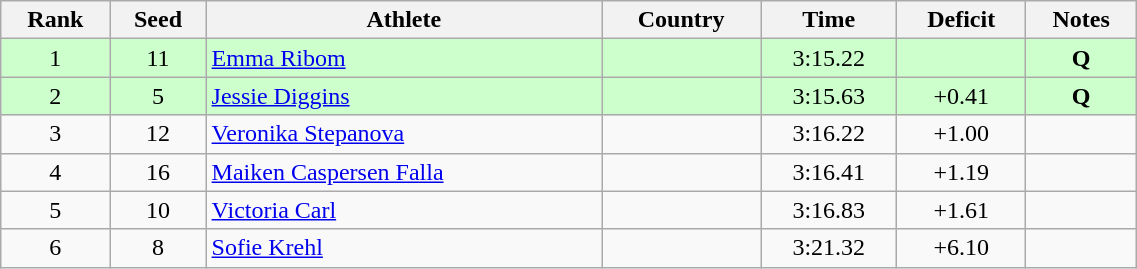<table class="wikitable sortable" style="text-align:center" width=60%>
<tr>
<th>Rank</th>
<th>Seed</th>
<th>Athlete</th>
<th>Country</th>
<th>Time</th>
<th>Deficit</th>
<th>Notes</th>
</tr>
<tr bgcolor=#ccffcc>
<td>1</td>
<td>11</td>
<td align=left><a href='#'>Emma Ribom</a></td>
<td align=left></td>
<td>3:15.22</td>
<td></td>
<td><strong>Q</strong></td>
</tr>
<tr bgcolor=#ccffcc>
<td>2</td>
<td>5</td>
<td align=left><a href='#'>Jessie Diggins</a></td>
<td align=left></td>
<td>3:15.63</td>
<td>+0.41</td>
<td><strong>Q</strong></td>
</tr>
<tr>
<td>3</td>
<td>12</td>
<td align=left><a href='#'>Veronika Stepanova</a></td>
<td align=left></td>
<td>3:16.22</td>
<td>+1.00</td>
<td></td>
</tr>
<tr>
<td>4</td>
<td>16</td>
<td align=left><a href='#'>Maiken Caspersen Falla</a></td>
<td align=left></td>
<td>3:16.41</td>
<td>+1.19</td>
<td></td>
</tr>
<tr>
<td>5</td>
<td>10</td>
<td align=left><a href='#'>Victoria Carl</a></td>
<td align=left></td>
<td>3:16.83</td>
<td>+1.61</td>
<td></td>
</tr>
<tr>
<td>6</td>
<td>8</td>
<td align=left><a href='#'>Sofie Krehl</a></td>
<td align=left></td>
<td>3:21.32</td>
<td>+6.10</td>
<td></td>
</tr>
</table>
